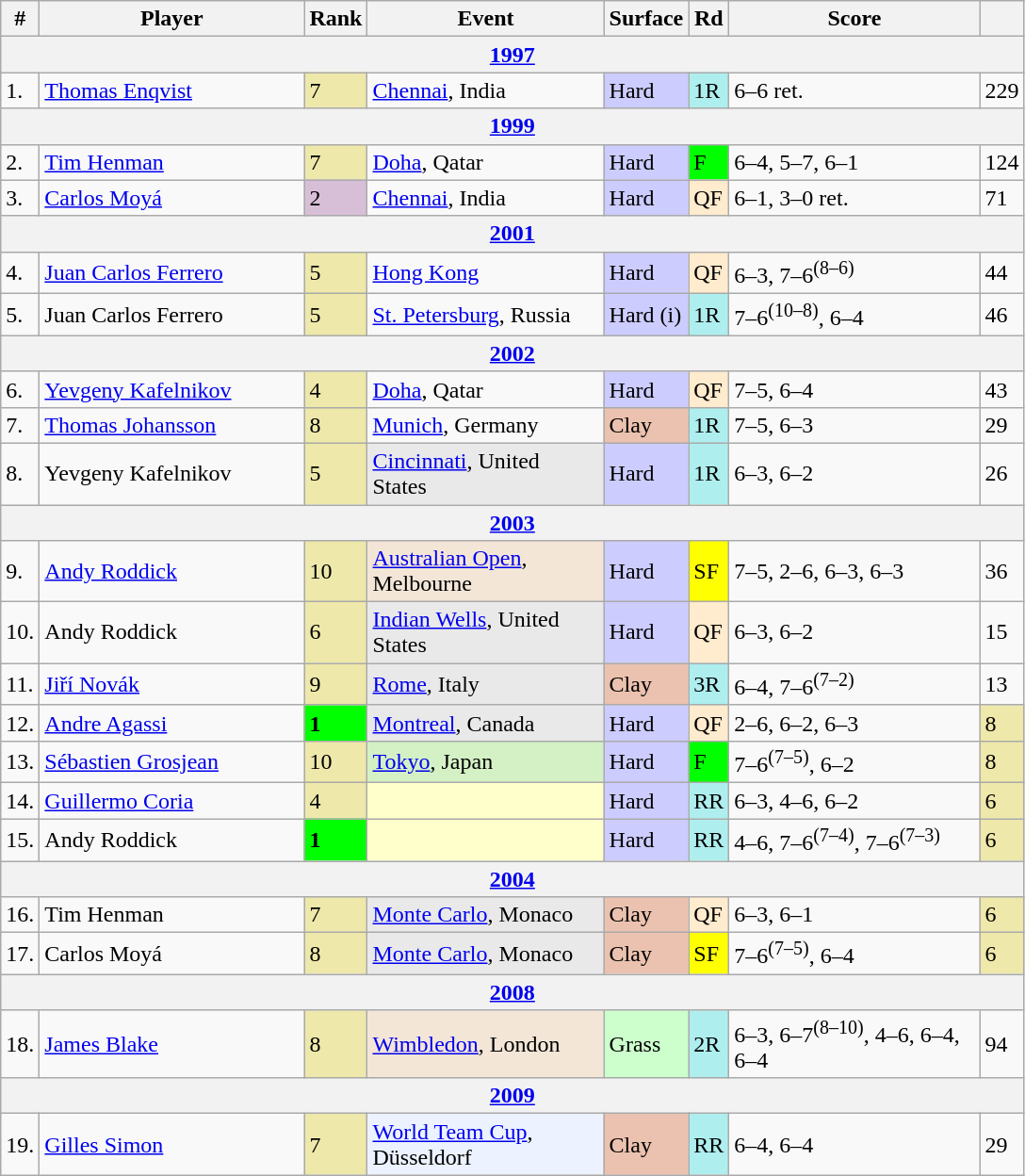<table class="wikitable sortable">
<tr>
<th>#</th>
<th width=180>Player</th>
<th>Rank</th>
<th width=160>Event</th>
<th>Surface</th>
<th>Rd</th>
<th width=170>Score</th>
<th></th>
</tr>
<tr>
<th colspan=8><a href='#'>1997</a></th>
</tr>
<tr>
<td>1.</td>
<td> <a href='#'>Thomas Enqvist</a></td>
<td bgcolor=EEE8AA>7</td>
<td><a href='#'>Chennai</a>, India</td>
<td bgcolor=CCCCFF>Hard</td>
<td bgcolor=afeeee>1R</td>
<td>6–6 ret.</td>
<td>229</td>
</tr>
<tr>
<th colspan=8><a href='#'>1999</a></th>
</tr>
<tr>
<td>2.</td>
<td> <a href='#'>Tim Henman</a></td>
<td bgcolor=EEE8AA>7</td>
<td><a href='#'>Doha</a>, Qatar</td>
<td bgcolor=CCCCFF>Hard</td>
<td bgcolor=lime>F</td>
<td>6–4, 5–7, 6–1</td>
<td>124</td>
</tr>
<tr>
<td>3.</td>
<td> <a href='#'>Carlos Moyá</a></td>
<td bgcolor=thistle>2</td>
<td><a href='#'>Chennai</a>, India</td>
<td bgcolor=CCCCFF>Hard</td>
<td bgcolor=ffebcd>QF</td>
<td>6–1, 3–0 ret.</td>
<td>71</td>
</tr>
<tr>
<th colspan=8><a href='#'>2001</a></th>
</tr>
<tr>
<td>4.</td>
<td> <a href='#'>Juan Carlos Ferrero</a></td>
<td bgcolor=EEE8AA>5</td>
<td><a href='#'>Hong Kong</a></td>
<td bgcolor=CCCCFF>Hard</td>
<td bgcolor=ffebcd>QF</td>
<td>6–3, 7–6<sup>(8–6)</sup></td>
<td>44</td>
</tr>
<tr>
<td>5.</td>
<td> Juan Carlos Ferrero</td>
<td bgcolor=EEE8AA>5</td>
<td><a href='#'>St. Petersburg</a>, Russia</td>
<td bgcolor=CCCCFF>Hard (i)</td>
<td bgcolor=afeeee>1R</td>
<td>7–6<sup>(10–8)</sup>, 6–4</td>
<td>46</td>
</tr>
<tr>
<th colspan=8><a href='#'>2002</a></th>
</tr>
<tr>
<td>6.</td>
<td> <a href='#'>Yevgeny Kafelnikov</a></td>
<td bgcolor=EEE8AA>4</td>
<td><a href='#'>Doha</a>, Qatar</td>
<td bgcolor=CCCCFF>Hard</td>
<td bgcolor=ffebcd>QF</td>
<td>7–5, 6–4</td>
<td>43</td>
</tr>
<tr>
<td>7.</td>
<td> <a href='#'>Thomas Johansson</a></td>
<td bgcolor=EEE8AA>8</td>
<td><a href='#'>Munich</a>, Germany</td>
<td bgcolor=#ebc2af>Clay</td>
<td bgcolor=afeeee>1R</td>
<td>7–5, 6–3</td>
<td>29</td>
</tr>
<tr>
<td>8.</td>
<td> Yevgeny Kafelnikov</td>
<td bgcolor=EEE8AA>5</td>
<td bgcolor=e9e9e9><a href='#'>Cincinnati</a>, United States</td>
<td bgcolor=CCCCFF>Hard</td>
<td bgcolor=afeeee>1R</td>
<td>6–3, 6–2</td>
<td>26</td>
</tr>
<tr>
<th colspan=8><a href='#'>2003</a></th>
</tr>
<tr>
<td>9.</td>
<td> <a href='#'>Andy Roddick</a></td>
<td bgcolor=EEE8AA>10</td>
<td bgcolor=f3e6d7><a href='#'>Australian Open</a>, Melbourne</td>
<td bgcolor=CCCCFF>Hard</td>
<td bgcolor=yellow>SF</td>
<td>7–5, 2–6, 6–3, 6–3</td>
<td>36</td>
</tr>
<tr>
<td>10.</td>
<td> Andy Roddick</td>
<td bgcolor=EEE8AA>6</td>
<td bgcolor=e9e9e9><a href='#'>Indian Wells</a>, United States</td>
<td bgcolor=CCCCFF>Hard</td>
<td bgcolor=ffebcd>QF</td>
<td>6–3, 6–2</td>
<td>15</td>
</tr>
<tr>
<td>11.</td>
<td> <a href='#'>Jiří Novák</a></td>
<td bgcolor=EEE8AA>9</td>
<td bgcolor=e9e9e9><a href='#'>Rome</a>, Italy</td>
<td bgcolor=#ebc2af>Clay</td>
<td bgcolor=afeeee>3R</td>
<td>6–4, 7–6<sup>(7–2)</sup></td>
<td>13</td>
</tr>
<tr>
<td>12.</td>
<td> <a href='#'>Andre Agassi</a></td>
<td bgcolor=lime><strong>1</strong></td>
<td bgcolor=e9e9e9><a href='#'>Montreal</a>, Canada</td>
<td bgcolor=CCCCFF>Hard</td>
<td bgcolor=ffebcd>QF</td>
<td>2–6, 6–2, 6–3</td>
<td bgcolor=EEE8AA>8</td>
</tr>
<tr>
<td>13.</td>
<td> <a href='#'>Sébastien Grosjean</a></td>
<td bgcolor=EEE8AA>10</td>
<td bgcolor=d4f1c5><a href='#'>Tokyo</a>, Japan</td>
<td bgcolor=CCCCFF>Hard</td>
<td bgcolor=lime>F</td>
<td>7–6<sup>(7–5)</sup>, 6–2</td>
<td bgcolor=EEE8AA>8</td>
</tr>
<tr>
<td>14.</td>
<td> <a href='#'>Guillermo Coria</a></td>
<td bgcolor=EEE8AA>4</td>
<td bgcolor=ffffcc></td>
<td bgcolor=CCCCFF>Hard</td>
<td bgcolor=afeeee>RR</td>
<td>6–3, 4–6, 6–2</td>
<td bgcolor=EEE8AA>6</td>
</tr>
<tr>
<td>15.</td>
<td> Andy Roddick</td>
<td bgcolor=lime><strong>1</strong></td>
<td bgcolor=ffffcc></td>
<td bgcolor=CCCCFF>Hard</td>
<td bgcolor=afeeee>RR</td>
<td>4–6, 7–6<sup>(7–4)</sup>, 7–6<sup>(7–3)</sup></td>
<td bgcolor=EEE8AA>6</td>
</tr>
<tr>
<th colspan=8><a href='#'>2004</a></th>
</tr>
<tr>
<td>16.</td>
<td> Tim Henman</td>
<td bgcolor=EEE8AA>7</td>
<td bgcolor=e9e9e9><a href='#'>Monte Carlo</a>, Monaco</td>
<td bgcolor=#ebc2af>Clay</td>
<td bgcolor=ffebcd>QF</td>
<td>6–3, 6–1</td>
<td bgcolor=EEE8AA>6</td>
</tr>
<tr>
<td>17.</td>
<td> Carlos Moyá</td>
<td bgcolor=EEE8AA>8</td>
<td bgcolor=e9e9e9><a href='#'>Monte Carlo</a>, Monaco</td>
<td bgcolor=#ebc2af>Clay</td>
<td bgcolor=yellow>SF</td>
<td>7–6<sup>(7–5)</sup>, 6–4</td>
<td bgcolor=EEE8AA>6</td>
</tr>
<tr>
<th colspan=8><a href='#'>2008</a></th>
</tr>
<tr>
<td>18.</td>
<td> <a href='#'>James Blake</a></td>
<td bgcolor=EEE8AA>8</td>
<td bgcolor=f3e6d7><a href='#'>Wimbledon</a>, London</td>
<td bgcolor=#cfc>Grass</td>
<td bgcolor=afeeee>2R</td>
<td>6–3, 6–7<sup>(8–10)</sup>, 4–6, 6–4, 6–4</td>
<td>94</td>
</tr>
<tr>
<th colspan=8><a href='#'>2009</a></th>
</tr>
<tr>
<td>19.</td>
<td> <a href='#'>Gilles Simon</a></td>
<td bgcolor=EEE8AA>7</td>
<td bgcolor=ECF2FF><a href='#'>World Team Cup</a>, Düsseldorf</td>
<td bgcolor=#ebc2af>Clay</td>
<td bgcolor=afeeee>RR</td>
<td>6–4, 6–4</td>
<td>29</td>
</tr>
</table>
